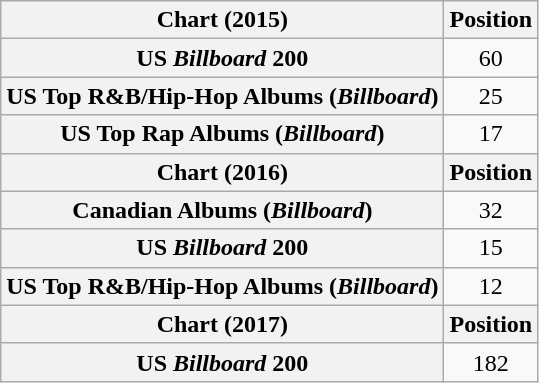<table class="wikitable sortable plainrowheaders" style="text-align:center">
<tr>
<th scope="col">Chart (2015)</th>
<th scope="col">Position</th>
</tr>
<tr>
<th scope="row">US <em>Billboard</em> 200</th>
<td>60</td>
</tr>
<tr>
<th scope="row">US Top R&B/Hip-Hop Albums (<em>Billboard</em>)</th>
<td>25</td>
</tr>
<tr>
<th scope="row">US Top Rap Albums (<em>Billboard</em>)</th>
<td>17</td>
</tr>
<tr>
<th scope="col">Chart (2016)</th>
<th scope="col">Position</th>
</tr>
<tr>
<th scope="row">Canadian Albums (<em>Billboard</em>)</th>
<td>32</td>
</tr>
<tr>
<th scope="row">US <em>Billboard</em> 200</th>
<td>15</td>
</tr>
<tr>
<th scope="row">US Top R&B/Hip-Hop Albums (<em>Billboard</em>)</th>
<td>12</td>
</tr>
<tr>
<th scope="col">Chart (2017)</th>
<th scope="col">Position</th>
</tr>
<tr>
<th scope="row">US <em>Billboard</em> 200</th>
<td>182</td>
</tr>
</table>
